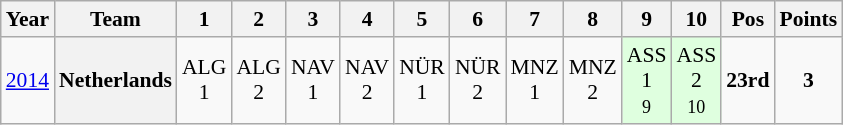<table class="wikitable" style="text-align:center; font-size:90%">
<tr>
<th>Year</th>
<th>Team</th>
<th>1</th>
<th>2</th>
<th>3</th>
<th>4</th>
<th>5</th>
<th>6</th>
<th>7</th>
<th>8</th>
<th>9</th>
<th>10</th>
<th>Pos</th>
<th>Points</th>
</tr>
<tr>
<td><a href='#'>2014</a></td>
<th>Netherlands</th>
<td>ALG<br>1</td>
<td>ALG<br>2</td>
<td>NAV<br>1</td>
<td>NAV<br>2</td>
<td>NÜR<br>1</td>
<td>NÜR<br>2</td>
<td>MNZ<br>1</td>
<td>MNZ<br>2</td>
<td style="background:#dfffdf;">ASS<br>1<br><small>9</small></td>
<td style="background:#dfffdf;">ASS<br>2<br><small>10</small></td>
<td><strong>23rd</strong></td>
<td><strong>3</strong></td>
</tr>
</table>
